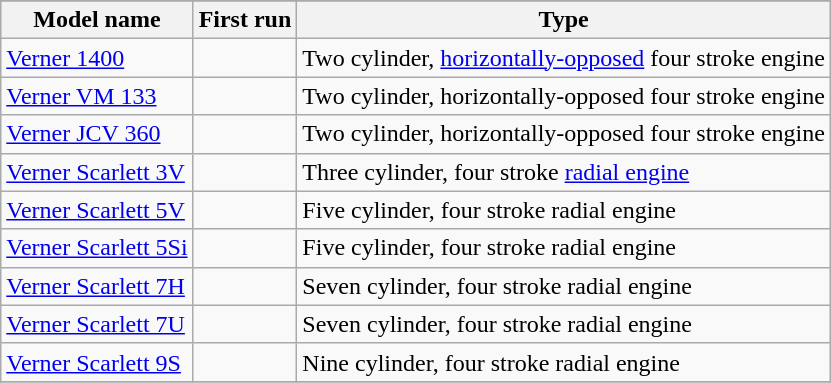<table class="wikitable" align=center>
<tr>
</tr>
<tr style="background:#efefef;">
<th>Model name</th>
<th>First run</th>
<th>Type</th>
</tr>
<tr>
<td align=left><a href='#'>Verner 1400</a></td>
<td align=center></td>
<td align=left>Two cylinder, <a href='#'>horizontally-opposed</a> four stroke engine</td>
</tr>
<tr>
<td align=left><a href='#'>Verner VM 133</a></td>
<td align=center></td>
<td align=left>Two cylinder, horizontally-opposed four stroke engine</td>
</tr>
<tr>
<td align=left><a href='#'>Verner JCV 360</a></td>
<td align=center></td>
<td align=left>Two cylinder, horizontally-opposed four stroke engine</td>
</tr>
<tr>
<td align=left><a href='#'>Verner Scarlett 3V</a></td>
<td align=center></td>
<td align=left>Three cylinder, four stroke <a href='#'>radial engine</a></td>
</tr>
<tr>
<td align=left><a href='#'>Verner Scarlett 5V</a></td>
<td align=center></td>
<td align=left>Five cylinder, four stroke radial engine</td>
</tr>
<tr>
<td align=left><a href='#'>Verner Scarlett 5Si</a></td>
<td align=center></td>
<td align=left>Five cylinder, four stroke radial engine</td>
</tr>
<tr>
<td align=left><a href='#'>Verner Scarlett 7H</a></td>
<td align=center></td>
<td align=left>Seven cylinder, four stroke radial engine</td>
</tr>
<tr>
<td align=left><a href='#'>Verner Scarlett 7U</a></td>
<td align=center></td>
<td align=left>Seven cylinder, four stroke radial engine</td>
</tr>
<tr>
<td align=left><a href='#'>Verner Scarlett 9S</a></td>
<td align=center></td>
<td align=left>Nine cylinder, four stroke radial engine</td>
</tr>
<tr>
</tr>
</table>
